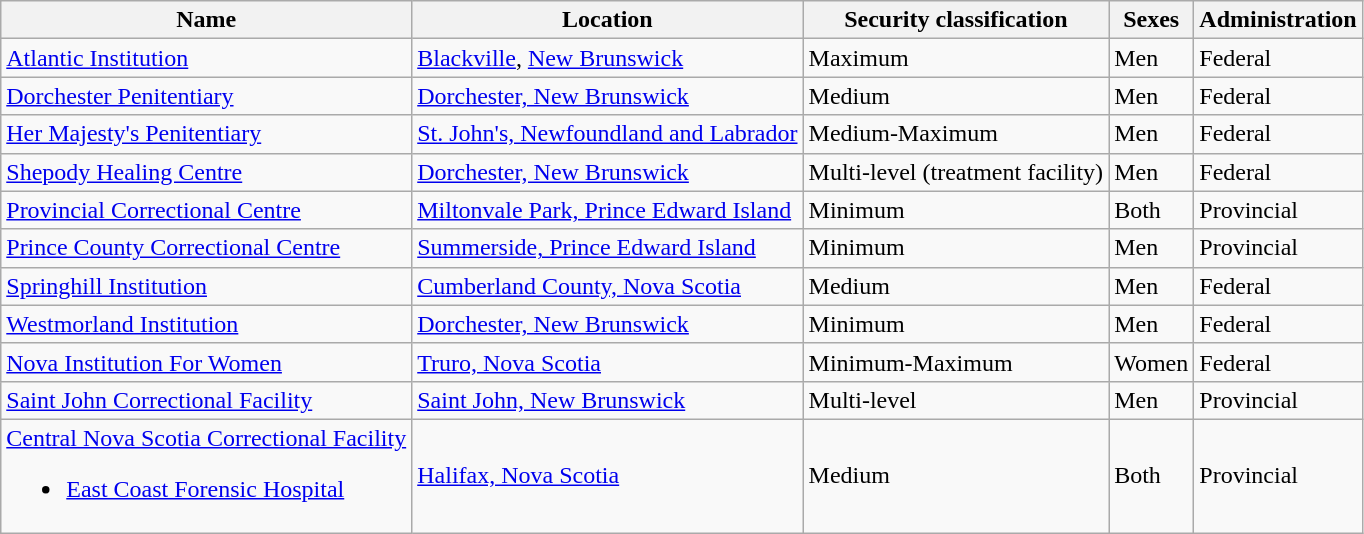<table class="wikitable">
<tr>
<th>Name</th>
<th>Location</th>
<th>Security classification</th>
<th>Sexes</th>
<th>Administration</th>
</tr>
<tr>
<td><a href='#'>Atlantic Institution</a></td>
<td><a href='#'>Blackville</a>, <a href='#'>New Brunswick</a></td>
<td>Maximum</td>
<td>Men</td>
<td>Federal</td>
</tr>
<tr>
<td><a href='#'>Dorchester Penitentiary</a></td>
<td><a href='#'>Dorchester, New Brunswick</a></td>
<td>Medium</td>
<td>Men</td>
<td>Federal</td>
</tr>
<tr>
<td><a href='#'>Her Majesty's Penitentiary</a></td>
<td><a href='#'>St. John's, Newfoundland and Labrador</a></td>
<td>Medium-Maximum</td>
<td>Men</td>
<td>Federal</td>
</tr>
<tr>
<td><a href='#'>Shepody Healing Centre</a></td>
<td><a href='#'>Dorchester, New Brunswick</a></td>
<td>Multi-level (treatment facility)</td>
<td>Men</td>
<td>Federal</td>
</tr>
<tr>
<td><a href='#'>Provincial Correctional Centre</a></td>
<td><a href='#'>Miltonvale Park, Prince Edward Island</a></td>
<td>Minimum</td>
<td>Both</td>
<td>Provincial</td>
</tr>
<tr>
<td><a href='#'>Prince County Correctional Centre</a></td>
<td><a href='#'>Summerside, Prince Edward Island</a></td>
<td>Minimum</td>
<td>Men</td>
<td>Provincial</td>
</tr>
<tr>
<td><a href='#'>Springhill Institution</a></td>
<td><a href='#'>Cumberland County, Nova Scotia</a></td>
<td>Medium</td>
<td>Men</td>
<td>Federal</td>
</tr>
<tr>
<td><a href='#'>Westmorland Institution</a></td>
<td><a href='#'>Dorchester, New Brunswick</a></td>
<td>Minimum</td>
<td>Men</td>
<td>Federal</td>
</tr>
<tr>
<td><a href='#'>Nova Institution For Women</a></td>
<td><a href='#'>Truro, Nova Scotia</a></td>
<td>Minimum-Maximum</td>
<td>Women</td>
<td>Federal</td>
</tr>
<tr>
<td><a href='#'>Saint John Correctional Facility</a></td>
<td><a href='#'>Saint John, New Brunswick</a></td>
<td>Multi-level</td>
<td>Men</td>
<td>Provincial</td>
</tr>
<tr>
<td><a href='#'>Central Nova Scotia Correctional Facility</a><br><ul><li><a href='#'>East Coast Forensic Hospital</a></li></ul></td>
<td><a href='#'>Halifax, Nova Scotia</a></td>
<td>Medium</td>
<td>Both</td>
<td>Provincial</td>
</tr>
</table>
